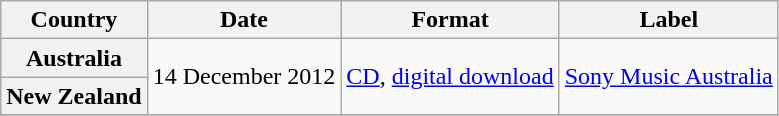<table class="wikitable plainrowheaders">
<tr>
<th scope="col">Country</th>
<th scope="col">Date</th>
<th scope="col">Format</th>
<th scope="col">Label</th>
</tr>
<tr>
<th scope="row">Australia</th>
<td rowspan="2">14 December 2012</td>
<td rowspan="2"><a href='#'>CD</a>, <a href='#'>digital download</a></td>
<td rowspan="2"><a href='#'>Sony Music Australia</a></td>
</tr>
<tr>
<th scope="row">New Zealand</th>
</tr>
<tr>
</tr>
</table>
